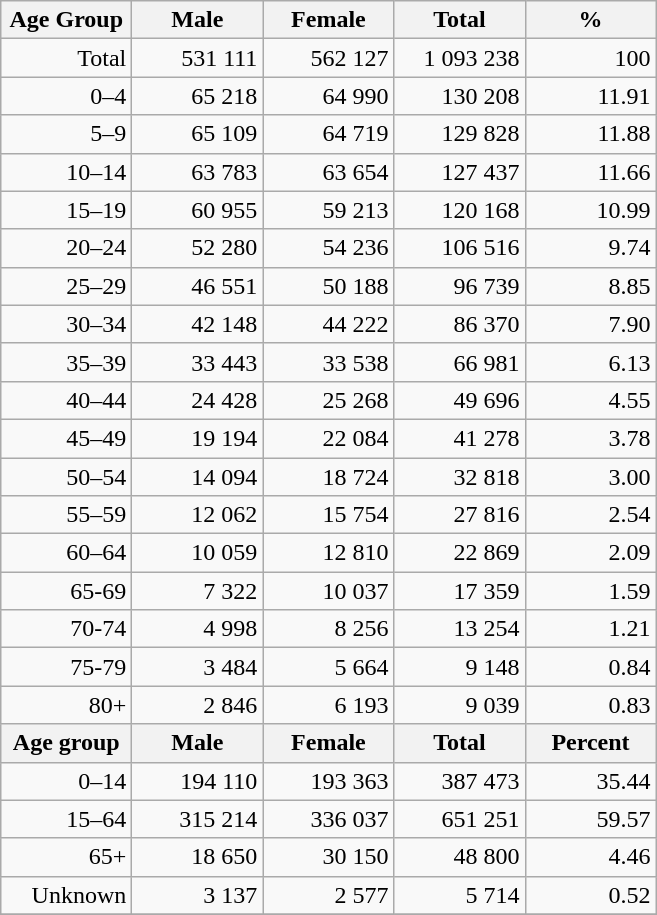<table class="wikitable">
<tr>
<th width="80pt">Age Group</th>
<th width="80pt">Male</th>
<th width="80pt">Female</th>
<th width="80pt">Total</th>
<th width="80pt">%</th>
</tr>
<tr>
<td align="right">Total</td>
<td align="right">531 111</td>
<td align="right">562 127</td>
<td align="right">1 093 238</td>
<td align="right">100</td>
</tr>
<tr>
<td align="right">0–4</td>
<td align="right">65 218</td>
<td align="right">64 990</td>
<td align="right">130 208</td>
<td align="right">11.91</td>
</tr>
<tr>
<td align="right">5–9</td>
<td align="right">65 109</td>
<td align="right">64 719</td>
<td align="right">129 828</td>
<td align="right">11.88</td>
</tr>
<tr>
<td align="right">10–14</td>
<td align="right">63 783</td>
<td align="right">63 654</td>
<td align="right">127 437</td>
<td align="right">11.66</td>
</tr>
<tr>
<td align="right">15–19</td>
<td align="right">60 955</td>
<td align="right">59 213</td>
<td align="right">120 168</td>
<td align="right">10.99</td>
</tr>
<tr>
<td align="right">20–24</td>
<td align="right">52 280</td>
<td align="right">54 236</td>
<td align="right">106 516</td>
<td align="right">9.74</td>
</tr>
<tr>
<td align="right">25–29</td>
<td align="right">46 551</td>
<td align="right">50 188</td>
<td align="right">96 739</td>
<td align="right">8.85</td>
</tr>
<tr>
<td align="right">30–34</td>
<td align="right">42 148</td>
<td align="right">44 222</td>
<td align="right">86 370</td>
<td align="right">7.90</td>
</tr>
<tr>
<td align="right">35–39</td>
<td align="right">33 443</td>
<td align="right">33 538</td>
<td align="right">66 981</td>
<td align="right">6.13</td>
</tr>
<tr>
<td align="right">40–44</td>
<td align="right">24 428</td>
<td align="right">25 268</td>
<td align="right">49 696</td>
<td align="right">4.55</td>
</tr>
<tr>
<td align="right">45–49</td>
<td align="right">19 194</td>
<td align="right">22 084</td>
<td align="right">41 278</td>
<td align="right">3.78</td>
</tr>
<tr>
<td align="right">50–54</td>
<td align="right">14 094</td>
<td align="right">18 724</td>
<td align="right">32 818</td>
<td align="right">3.00</td>
</tr>
<tr>
<td align="right">55–59</td>
<td align="right">12 062</td>
<td align="right">15 754</td>
<td align="right">27 816</td>
<td align="right">2.54</td>
</tr>
<tr>
<td align="right">60–64</td>
<td align="right">10 059</td>
<td align="right">12 810</td>
<td align="right">22 869</td>
<td align="right">2.09</td>
</tr>
<tr>
<td align="right">65-69</td>
<td align="right">7 322</td>
<td align="right">10 037</td>
<td align="right">17 359</td>
<td align="right">1.59</td>
</tr>
<tr>
<td align="right">70-74</td>
<td align="right">4 998</td>
<td align="right">8 256</td>
<td align="right">13 254</td>
<td align="right">1.21</td>
</tr>
<tr>
<td align="right">75-79</td>
<td align="right">3 484</td>
<td align="right">5 664</td>
<td align="right">9 148</td>
<td align="right">0.84</td>
</tr>
<tr>
<td align="right">80+</td>
<td align="right">2 846</td>
<td align="right">6 193</td>
<td align="right">9 039</td>
<td align="right">0.83</td>
</tr>
<tr>
<th width="50">Age group</th>
<th width="80pt">Male</th>
<th width="80">Female</th>
<th width="80">Total</th>
<th width="50">Percent</th>
</tr>
<tr>
<td align="right">0–14</td>
<td align="right">194 110</td>
<td align="right">193 363</td>
<td align="right">387 473</td>
<td align="right">35.44</td>
</tr>
<tr>
<td align="right">15–64</td>
<td align="right">315 214</td>
<td align="right">336 037</td>
<td align="right">651 251</td>
<td align="right">59.57</td>
</tr>
<tr>
<td align="right">65+</td>
<td align="right">18 650</td>
<td align="right">30 150</td>
<td align="right">48 800</td>
<td align="right">4.46</td>
</tr>
<tr>
<td align="right">Unknown</td>
<td align="right">3 137</td>
<td align="right">2 577</td>
<td align="right">5 714</td>
<td align="right">0.52</td>
</tr>
<tr>
</tr>
</table>
